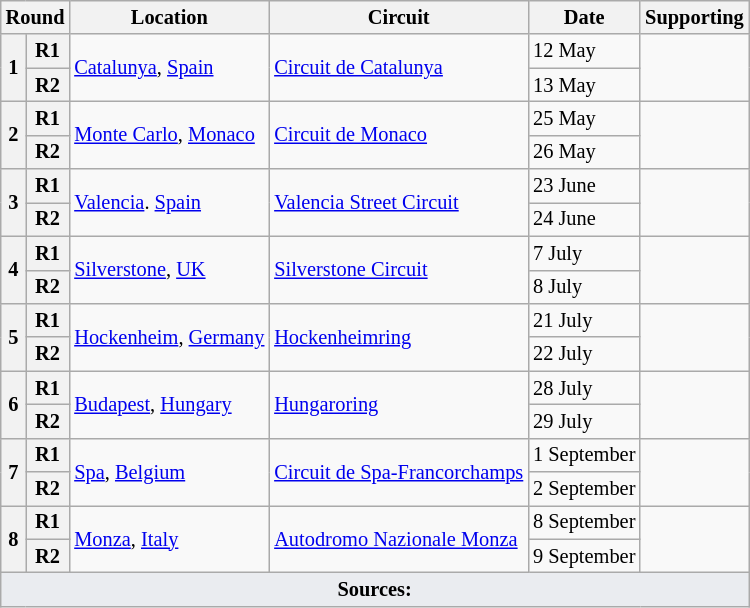<table class="wikitable" style="font-size: 85%;">
<tr>
<th colspan=2>Round</th>
<th>Location</th>
<th>Circuit</th>
<th>Date</th>
<th>Supporting</th>
</tr>
<tr>
<th rowspan=2>1</th>
<th>R1</th>
<td rowspan=2> <a href='#'>Catalunya</a>, <a href='#'>Spain</a></td>
<td rowspan=2><a href='#'>Circuit de Catalunya</a></td>
<td>12 May</td>
<td rowspan=2><em></em></td>
</tr>
<tr>
<th>R2</th>
<td>13 May</td>
</tr>
<tr>
<th rowspan=2>2</th>
<th>R1</th>
<td rowspan=2> <a href='#'>Monte Carlo</a>, <a href='#'>Monaco</a></td>
<td rowspan=2><a href='#'>Circuit de Monaco</a></td>
<td>25 May</td>
<td rowspan=2><em></em></td>
</tr>
<tr>
<th>R2</th>
<td>26 May</td>
</tr>
<tr>
<th rowspan=2>3</th>
<th>R1</th>
<td rowspan=2> <a href='#'>Valencia</a>. <a href='#'>Spain</a></td>
<td rowspan=2><a href='#'>Valencia Street Circuit</a></td>
<td>23 June</td>
<td rowspan=2><em></em></td>
</tr>
<tr>
<th>R2</th>
<td>24 June</td>
</tr>
<tr>
<th rowspan=2>4</th>
<th>R1</th>
<td rowspan=2> <a href='#'>Silverstone</a>, <a href='#'>UK</a></td>
<td rowspan=2><a href='#'>Silverstone Circuit</a></td>
<td>7 July</td>
<td rowspan=2><em></em></td>
</tr>
<tr>
<th>R2</th>
<td>8 July</td>
</tr>
<tr>
<th rowspan=2>5</th>
<th>R1</th>
<td rowspan=2> <a href='#'>Hockenheim</a>, <a href='#'>Germany</a></td>
<td rowspan=2><a href='#'>Hockenheimring</a></td>
<td>21 July</td>
<td rowspan=2><em></em></td>
</tr>
<tr>
<th>R2</th>
<td>22 July</td>
</tr>
<tr>
<th rowspan=2>6</th>
<th>R1</th>
<td rowspan=2> <a href='#'>Budapest</a>, <a href='#'>Hungary</a></td>
<td rowspan=2><a href='#'>Hungaroring</a></td>
<td>28 July</td>
<td rowspan=2><em></em></td>
</tr>
<tr>
<th>R2</th>
<td>29 July</td>
</tr>
<tr>
<th rowspan=2>7</th>
<th>R1</th>
<td rowspan=2> <a href='#'>Spa</a>, <a href='#'>Belgium</a></td>
<td rowspan=2><a href='#'>Circuit de Spa-Francorchamps</a></td>
<td>1 September</td>
<td rowspan=2><em></em></td>
</tr>
<tr>
<th>R2</th>
<td>2 September</td>
</tr>
<tr>
<th rowspan=2>8</th>
<th>R1</th>
<td rowspan=2> <a href='#'>Monza</a>, <a href='#'>Italy</a></td>
<td rowspan=2><a href='#'>Autodromo Nazionale Monza</a></td>
<td>8 September</td>
<td rowspan=2><em></em></td>
</tr>
<tr>
<th>R2</th>
<td>9 September</td>
</tr>
<tr>
<td colspan="6" style="background-color:#EAECF0;text-align:center" align="bottom"><strong>Sources:</strong></td>
</tr>
</table>
